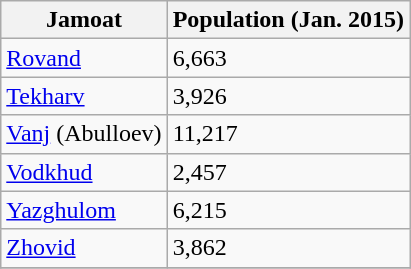<table class="wikitable sortable">
<tr>
<th>Jamoat</th>
<th>Population (Jan. 2015)</th>
</tr>
<tr>
<td><a href='#'>Rovand</a></td>
<td>6,663</td>
</tr>
<tr>
<td><a href='#'>Tekharv</a></td>
<td>3,926</td>
</tr>
<tr>
<td><a href='#'>Vanj</a> (Abulloev)</td>
<td>11,217</td>
</tr>
<tr>
<td><a href='#'>Vodkhud</a></td>
<td>2,457</td>
</tr>
<tr>
<td><a href='#'>Yazghulom</a></td>
<td>6,215</td>
</tr>
<tr>
<td><a href='#'>Zhovid</a></td>
<td>3,862</td>
</tr>
<tr>
</tr>
</table>
